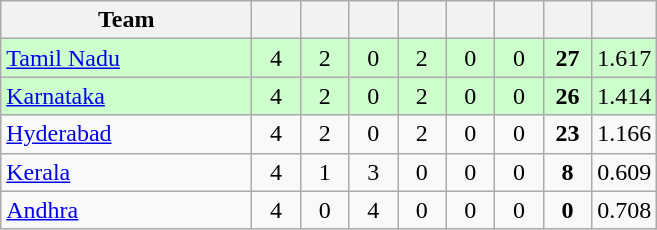<table class="wikitable" style="text-align:center">
<tr>
<th style="width:160px">Team</th>
<th style="width:25px"></th>
<th style="width:25px"></th>
<th style="width:25px"></th>
<th style="width:25px"></th>
<th style="width:25px"></th>
<th style="width:25px"></th>
<th style="width:25px"></th>
<th style="width:25px;"></th>
</tr>
<tr style="background:#cfc;">
<td style="text-align:left"><a href='#'>Tamil Nadu</a></td>
<td>4</td>
<td>2</td>
<td>0</td>
<td>2</td>
<td>0</td>
<td>0</td>
<td><strong>27</strong></td>
<td>1.617</td>
</tr>
<tr style="background:#cfc;">
<td style="text-align:left"><a href='#'>Karnataka</a></td>
<td>4</td>
<td>2</td>
<td>0</td>
<td>2</td>
<td>0</td>
<td>0</td>
<td><strong>26</strong></td>
<td>1.414</td>
</tr>
<tr>
<td style="text-align:left"><a href='#'>Hyderabad</a></td>
<td>4</td>
<td>2</td>
<td>0</td>
<td>2</td>
<td>0</td>
<td>0</td>
<td><strong>23</strong></td>
<td>1.166</td>
</tr>
<tr>
<td style="text-align:left"><a href='#'>Kerala</a></td>
<td>4</td>
<td>1</td>
<td>3</td>
<td>0</td>
<td>0</td>
<td>0</td>
<td><strong>8</strong></td>
<td>0.609</td>
</tr>
<tr>
<td style="text-align:left"><a href='#'>Andhra</a></td>
<td>4</td>
<td>0</td>
<td>4</td>
<td>0</td>
<td>0</td>
<td>0</td>
<td><strong>0</strong></td>
<td>0.708</td>
</tr>
</table>
